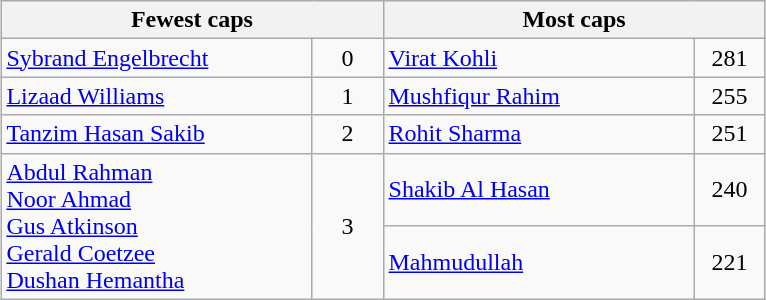<table class="wikitable" style="margin: 1em auto 1em auto;">
<tr>
<th colspan=2 align="center">Fewest caps</th>
<th colspan=2 align=center>Most caps</th>
</tr>
<tr>
<td width=200> <a href='#'>Sybrand Engelbrecht</a></td>
<td width=40 align=center>0</td>
<td width=200> <a href='#'>Virat Kohli</a></td>
<td width=40 align=center>281</td>
</tr>
<tr>
<td width=200> <a href='#'>Lizaad Williams</a></td>
<td width=40 align=center>1</td>
<td width=200> <a href='#'>Mushfiqur Rahim</a></td>
<td width=40 align=center>255</td>
</tr>
<tr>
<td width=200> <a href='#'>Tanzim Hasan Sakib</a></td>
<td width=40 align=center>2</td>
<td width=200> <a href='#'>Rohit Sharma</a></td>
<td width=40 align=center>251</td>
</tr>
<tr>
<td width=200 rowspan=3> <a href='#'>Abdul Rahman</a><br>  <a href='#'>Noor Ahmad</a> <br>  <a href='#'>Gus Atkinson</a><br>  <a href='#'>Gerald Coetzee</a> <br> <a href='#'>Dushan Hemantha</a></td>
<td width=40 align=center rowspan=2>3</td>
<td width=200> <a href='#'>Shakib Al Hasan</a></td>
<td width=40 align=center>240</td>
</tr>
<tr>
<td width=200> <a href='#'>Mahmudullah</a></td>
<td width=40 align=center>221</td>
</tr>
</table>
